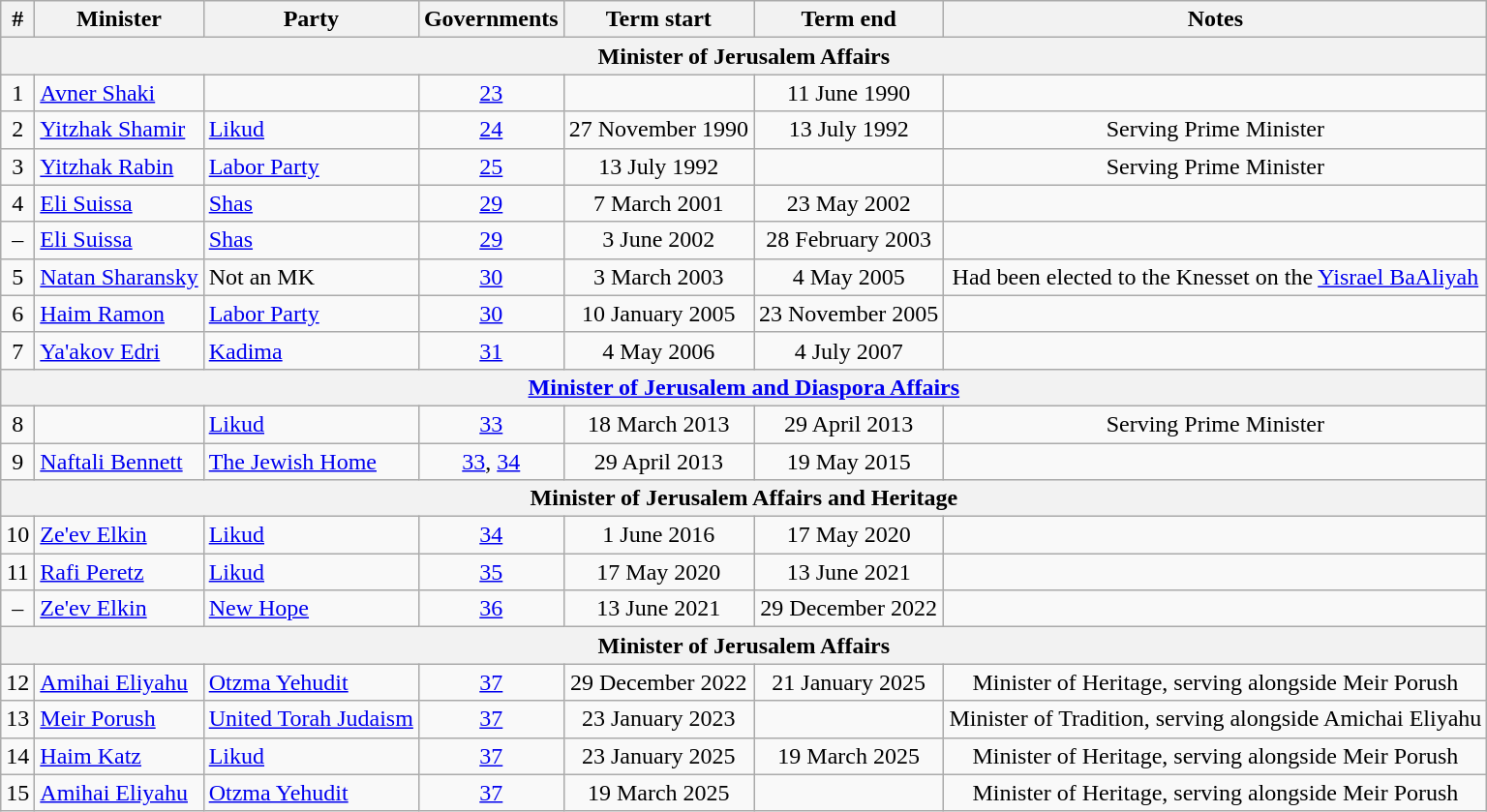<table class=wikitable style=text-align:center>
<tr>
<th>#</th>
<th>Minister</th>
<th>Party</th>
<th>Governments</th>
<th>Term start</th>
<th>Term end</th>
<th>Notes</th>
</tr>
<tr>
<th colspan=7>Minister of Jerusalem Affairs</th>
</tr>
<tr>
<td>1</td>
<td align=left><a href='#'>Avner Shaki</a></td>
<td align=left></td>
<td><a href='#'>23</a></td>
<td></td>
<td>11 June 1990</td>
<td></td>
</tr>
<tr>
<td>2</td>
<td align=left><a href='#'>Yitzhak Shamir</a></td>
<td align=left><a href='#'>Likud</a></td>
<td><a href='#'>24</a></td>
<td>27 November 1990</td>
<td>13 July 1992</td>
<td>Serving Prime Minister</td>
</tr>
<tr>
<td>3</td>
<td align=left><a href='#'>Yitzhak Rabin</a></td>
<td align=left><a href='#'>Labor Party</a></td>
<td><a href='#'>25</a></td>
<td>13 July 1992</td>
<td></td>
<td>Serving Prime Minister</td>
</tr>
<tr>
<td>4</td>
<td align=left><a href='#'>Eli Suissa</a></td>
<td align=left><a href='#'>Shas</a></td>
<td><a href='#'>29</a></td>
<td>7 March 2001</td>
<td>23 May 2002</td>
<td></td>
</tr>
<tr>
<td>–</td>
<td align=left><a href='#'>Eli Suissa</a></td>
<td align=left><a href='#'>Shas</a></td>
<td><a href='#'>29</a></td>
<td>3 June 2002</td>
<td>28 February 2003</td>
<td></td>
</tr>
<tr>
<td>5</td>
<td align=left><a href='#'>Natan Sharansky</a></td>
<td align=left>Not an MK</td>
<td><a href='#'>30</a></td>
<td>3 March 2003</td>
<td>4 May 2005</td>
<td>Had been elected to the Knesset on the <a href='#'>Yisrael BaAliyah</a></td>
</tr>
<tr>
<td>6</td>
<td align=left><a href='#'>Haim Ramon</a></td>
<td align=left><a href='#'>Labor Party</a></td>
<td><a href='#'>30</a></td>
<td>10 January 2005</td>
<td>23 November 2005</td>
<td></td>
</tr>
<tr>
<td>7</td>
<td align=left><a href='#'>Ya'akov Edri</a></td>
<td align=left><a href='#'>Kadima</a></td>
<td><a href='#'>31</a></td>
<td>4 May 2006</td>
<td>4 July 2007</td>
<td></td>
</tr>
<tr>
<th colspan=7><a href='#'>Minister of Jerusalem and Diaspora Affairs</a></th>
</tr>
<tr>
<td>8</td>
<td align=left></td>
<td align=left><a href='#'>Likud</a></td>
<td><a href='#'>33</a></td>
<td>18 March 2013</td>
<td>29 April 2013</td>
<td>Serving Prime Minister</td>
</tr>
<tr>
<td>9</td>
<td align=left><a href='#'>Naftali Bennett</a></td>
<td align=left><a href='#'>The Jewish Home</a></td>
<td><a href='#'>33</a>, <a href='#'>34</a></td>
<td>29 April 2013</td>
<td>19 May 2015</td>
<td></td>
</tr>
<tr>
<th colspan=7>Minister of Jerusalem Affairs and Heritage</th>
</tr>
<tr>
<td>10</td>
<td align=left><a href='#'>Ze'ev Elkin</a></td>
<td align=left><a href='#'>Likud</a></td>
<td><a href='#'>34</a></td>
<td>1 June 2016</td>
<td>17 May 2020</td>
<td></td>
</tr>
<tr>
<td>11</td>
<td align=left><a href='#'>Rafi Peretz</a></td>
<td align=left><a href='#'>Likud</a></td>
<td><a href='#'>35</a></td>
<td>17 May 2020</td>
<td>13 June 2021</td>
<td></td>
</tr>
<tr>
<td>–</td>
<td align=left><a href='#'>Ze'ev Elkin</a></td>
<td align=left><a href='#'>New Hope</a></td>
<td><a href='#'>36</a></td>
<td>13 June 2021</td>
<td>29 December 2022</td>
<td></td>
</tr>
<tr>
<th colspan=7>Minister of Jerusalem Affairs</th>
</tr>
<tr>
<td>12</td>
<td align=left><a href='#'>Amihai Eliyahu</a></td>
<td align=left><a href='#'>Otzma Yehudit</a></td>
<td><a href='#'>37</a></td>
<td>29 December 2022</td>
<td>21 January 2025</td>
<td>Minister of Heritage, serving alongside Meir Porush</td>
</tr>
<tr>
<td>13</td>
<td align=left><a href='#'>Meir Porush</a></td>
<td align=left><a href='#'>United Torah Judaism</a></td>
<td><a href='#'>37</a></td>
<td>23 January 2023</td>
<td></td>
<td>Minister of Tradition, serving alongside Amichai Eliyahu</td>
</tr>
<tr>
<td>14</td>
<td align=left><a href='#'>Haim Katz</a></td>
<td align=left><a href='#'>Likud</a></td>
<td><a href='#'>37</a></td>
<td>23 January 2025</td>
<td>19 March 2025</td>
<td>Minister of Heritage, serving alongside Meir Porush</td>
</tr>
<tr>
<td>15</td>
<td align=left><a href='#'>Amihai Eliyahu</a></td>
<td align=left><a href='#'>Otzma Yehudit</a></td>
<td><a href='#'>37</a></td>
<td>19 March 2025</td>
<td></td>
<td>Minister of Heritage, serving alongside Meir Porush</td>
</tr>
</table>
